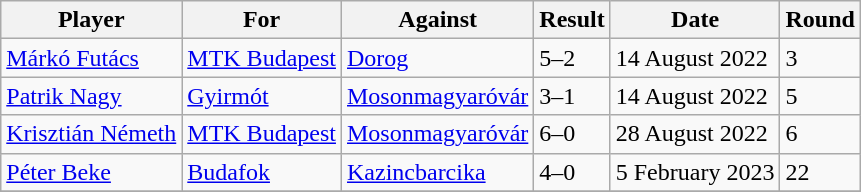<table class="wikitable sortable">
<tr>
<th>Player</th>
<th>For</th>
<th>Against</th>
<th>Result</th>
<th>Date</th>
<th>Round</th>
</tr>
<tr>
<td> <a href='#'>Márkó Futács</a></td>
<td><a href='#'>MTK Budapest</a></td>
<td><a href='#'>Dorog</a></td>
<td>5–2</td>
<td>14 August 2022</td>
<td>3</td>
</tr>
<tr>
<td> <a href='#'>Patrik Nagy</a></td>
<td><a href='#'>Gyirmót</a></td>
<td><a href='#'>Mosonmagyaróvár</a></td>
<td>3–1</td>
<td>14 August 2022</td>
<td>5</td>
</tr>
<tr>
<td> <a href='#'>Krisztián Németh</a></td>
<td><a href='#'>MTK Budapest</a></td>
<td><a href='#'>Mosonmagyaróvár</a></td>
<td>6–0</td>
<td>28 August 2022</td>
<td>6</td>
</tr>
<tr>
<td> <a href='#'>Péter Beke</a></td>
<td><a href='#'>Budafok</a></td>
<td><a href='#'>Kazincbarcika</a></td>
<td>4–0</td>
<td>5 February 2023</td>
<td>22</td>
</tr>
<tr>
</tr>
</table>
